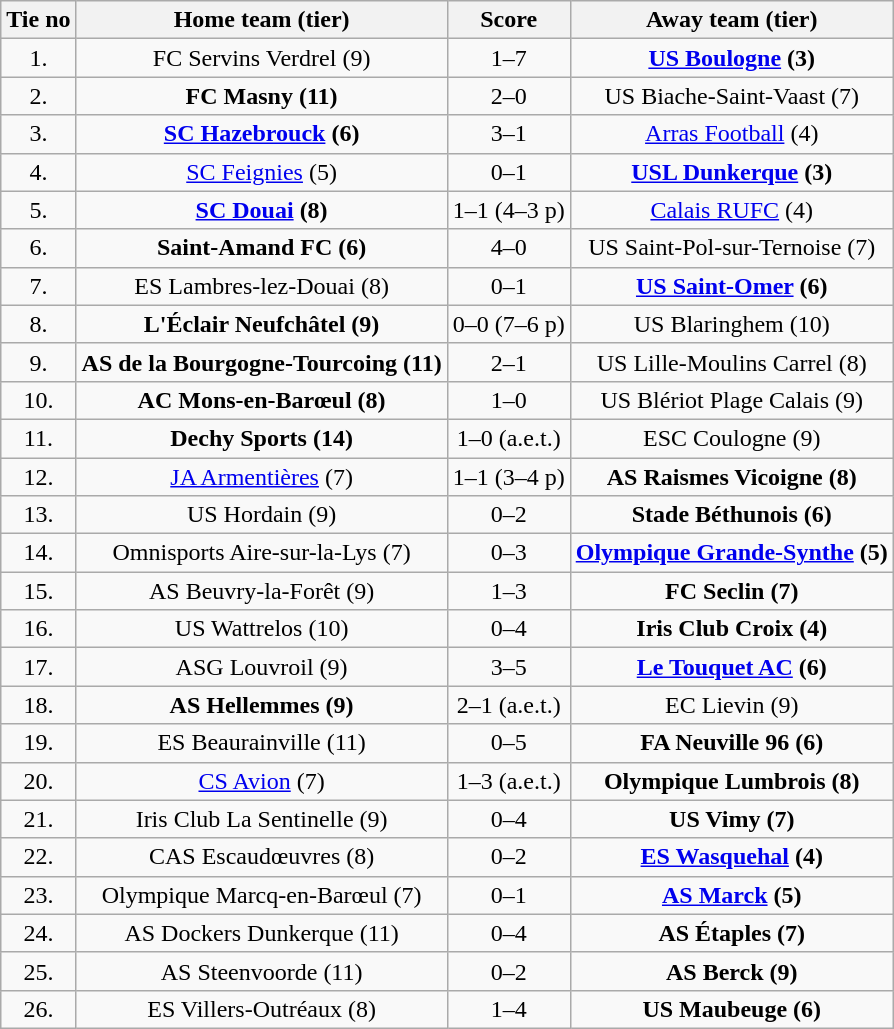<table class="wikitable" style="text-align: center">
<tr>
<th>Tie no</th>
<th>Home team (tier)</th>
<th>Score</th>
<th>Away team (tier)</th>
</tr>
<tr>
<td>1.</td>
<td>FC Servins Verdrel (9)</td>
<td>1–7</td>
<td><strong><a href='#'>US Boulogne</a> (3)</strong></td>
</tr>
<tr>
<td>2.</td>
<td><strong>FC Masny (11)</strong></td>
<td>2–0</td>
<td>US Biache-Saint-Vaast (7)</td>
</tr>
<tr>
<td>3.</td>
<td><strong><a href='#'>SC Hazebrouck</a> (6)</strong></td>
<td>3–1</td>
<td><a href='#'>Arras Football</a> (4)</td>
</tr>
<tr>
<td>4.</td>
<td><a href='#'>SC Feignies</a> (5)</td>
<td>0–1</td>
<td><strong><a href='#'>USL Dunkerque</a> (3)</strong></td>
</tr>
<tr>
<td>5.</td>
<td><strong><a href='#'>SC Douai</a> (8)</strong></td>
<td>1–1 (4–3 p)</td>
<td><a href='#'>Calais RUFC</a> (4)</td>
</tr>
<tr>
<td>6.</td>
<td><strong>Saint-Amand FC (6)</strong></td>
<td>4–0</td>
<td>US Saint-Pol-sur-Ternoise (7)</td>
</tr>
<tr>
<td>7.</td>
<td>ES Lambres-lez-Douai (8)</td>
<td>0–1</td>
<td><strong><a href='#'>US Saint-Omer</a> (6)</strong></td>
</tr>
<tr>
<td>8.</td>
<td><strong>L'Éclair Neufchâtel (9)</strong></td>
<td>0–0 (7–6 p)</td>
<td>US Blaringhem (10)</td>
</tr>
<tr>
<td>9.</td>
<td><strong>AS de la Bourgogne-Tourcoing (11)</strong></td>
<td>2–1</td>
<td>US Lille-Moulins Carrel (8)</td>
</tr>
<tr>
<td>10.</td>
<td><strong>AC Mons-en-Barœul (8)</strong></td>
<td>1–0</td>
<td>US Blériot Plage Calais (9)</td>
</tr>
<tr>
<td>11.</td>
<td><strong>Dechy Sports (14)</strong></td>
<td>1–0 (a.e.t.)</td>
<td>ESC Coulogne (9)</td>
</tr>
<tr>
<td>12.</td>
<td><a href='#'>JA Armentières</a> (7)</td>
<td>1–1 (3–4 p)</td>
<td><strong>AS Raismes Vicoigne (8)</strong></td>
</tr>
<tr>
<td>13.</td>
<td>US Hordain (9)</td>
<td>0–2</td>
<td><strong>Stade Béthunois (6)</strong></td>
</tr>
<tr>
<td>14.</td>
<td>Omnisports Aire-sur-la-Lys (7)</td>
<td>0–3</td>
<td><strong><a href='#'>Olympique Grande-Synthe</a> (5)</strong></td>
</tr>
<tr>
<td>15.</td>
<td>AS Beuvry-la-Forêt (9)</td>
<td>1–3</td>
<td><strong>FC Seclin (7)</strong></td>
</tr>
<tr>
<td>16.</td>
<td>US Wattrelos (10)</td>
<td>0–4</td>
<td><strong>Iris Club Croix (4)</strong></td>
</tr>
<tr>
<td>17.</td>
<td>ASG Louvroil (9)</td>
<td>3–5</td>
<td><strong><a href='#'>Le Touquet AC</a> (6)</strong></td>
</tr>
<tr>
<td>18.</td>
<td><strong>AS Hellemmes (9)</strong></td>
<td>2–1 (a.e.t.)</td>
<td>EC Lievin (9)</td>
</tr>
<tr>
<td>19.</td>
<td>ES Beaurainville (11)</td>
<td>0–5</td>
<td><strong>FA Neuville 96 (6)</strong></td>
</tr>
<tr>
<td>20.</td>
<td><a href='#'>CS Avion</a> (7)</td>
<td>1–3 (a.e.t.)</td>
<td><strong>Olympique Lumbrois (8)</strong></td>
</tr>
<tr>
<td>21.</td>
<td>Iris Club La Sentinelle (9)</td>
<td>0–4</td>
<td><strong>US Vimy (7)</strong></td>
</tr>
<tr>
<td>22.</td>
<td>CAS Escaudœuvres (8)</td>
<td>0–2</td>
<td><strong><a href='#'>ES Wasquehal</a> (4)</strong></td>
</tr>
<tr>
<td>23.</td>
<td>Olympique Marcq-en-Barœul (7)</td>
<td>0–1</td>
<td><strong><a href='#'>AS Marck</a> (5)</strong></td>
</tr>
<tr>
<td>24.</td>
<td>AS Dockers Dunkerque (11)</td>
<td>0–4</td>
<td><strong>AS Étaples (7)</strong></td>
</tr>
<tr>
<td>25.</td>
<td>AS Steenvoorde (11)</td>
<td>0–2</td>
<td><strong>AS Berck (9)</strong></td>
</tr>
<tr>
<td>26.</td>
<td>ES Villers-Outréaux (8)</td>
<td>1–4</td>
<td><strong>US Maubeuge (6)</strong></td>
</tr>
</table>
